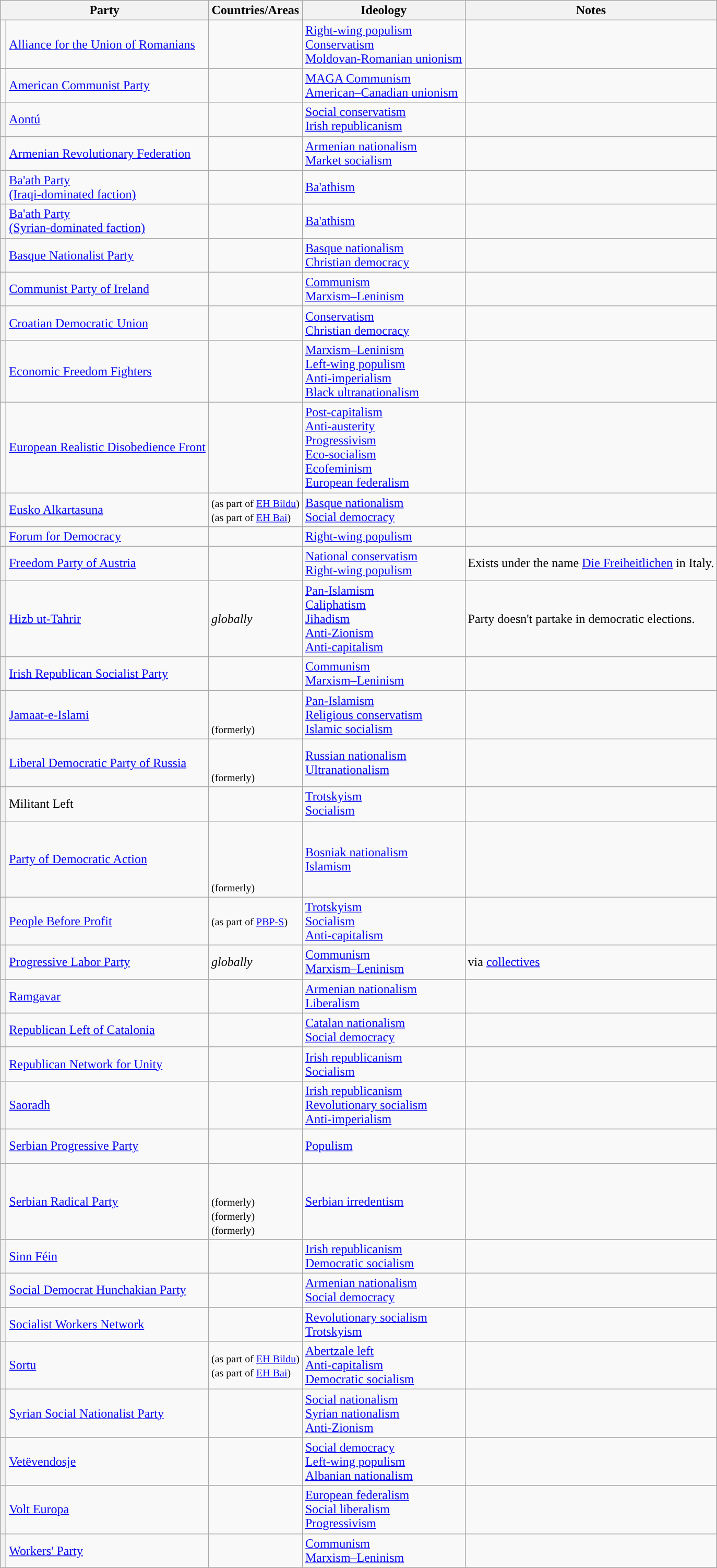<table class="wikitable sortable">
<tr>
<th colspan="2">Party</th>
<th>Countries/Areas</th>
<th>Ideology</th>
<th>Notes</th>
</tr>
<tr>
<td bgcolor=></td>
<td><a href='#'>Alliance for the Union of Romanians</a></td>
<td><br></td>
<td><a href='#'>Right-wing populism</a><br><a href='#'>Conservatism</a><br><a href='#'>Moldovan-Romanian unionism</a></td>
<td></td>
</tr>
<tr>
<td bgcolor=></td>
<td><a href='#'>American Communist Party</a></td>
<td><br></td>
<td><a href='#'>MAGA Communism</a><br><a href='#'>American–Canadian unionism</a></td>
</tr>
<tr>
<th style="background-color:"></th>
<td><a href='#'>Aontú</a></td>
<td><br></td>
<td><a href='#'>Social conservatism</a><br><a href='#'>Irish republicanism</a></td>
<td></td>
</tr>
<tr>
<th style="background-color:"></th>
<td><a href='#'>Armenian Revolutionary Federation</a></td>
<td><br></td>
<td><a href='#'>Armenian nationalism</a><br><a href='#'>Market socialism</a></td>
<td></td>
</tr>
<tr>
<th style="background-color:"></th>
<td><a href='#'>Ba'ath Party<br>(Iraqi-dominated faction)</a></td>
<td></td>
<td><a href='#'>Ba'athism</a></td>
<td></td>
</tr>
<tr>
<th style="background-color:"></th>
<td><a href='#'>Ba'ath Party<br>(Syrian-dominated faction)</a></td>
<td></td>
<td><a href='#'>Ba'athism</a></td>
<td></td>
</tr>
<tr>
<th style="background-color:"></th>
<td><a href='#'>Basque Nationalist Party</a></td>
<td><br></td>
<td><a href='#'>Basque nationalism</a><br><a href='#'>Christian democracy</a></td>
<td></td>
</tr>
<tr>
<th style="background-color:"></th>
<td><a href='#'>Communist Party of Ireland</a></td>
<td><br></td>
<td><a href='#'>Communism</a><br><a href='#'>Marxism–Leninism</a></td>
<td></td>
</tr>
<tr>
<th style="background-color:"></th>
<td><a href='#'>Croatian Democratic Union</a></td>
<td><br></td>
<td><a href='#'>Conservatism</a><br><a href='#'>Christian democracy</a></td>
<td></td>
</tr>
<tr>
<th style="background-color:"></th>
<td><a href='#'>Economic Freedom Fighters</a></td>
<td><br><br><br></td>
<td><a href='#'>Marxism–Leninism</a><br><a href='#'>Left-wing populism</a><br><a href='#'>Anti-imperialism</a><br><a href='#'>Black ultranationalism</a></td>
<td></td>
</tr>
<tr>
<td bgcolor=></td>
<td><a href='#'>European Realistic Disobedience Front</a></td>
<td><br><br><br></td>
<td><a href='#'>Post-capitalism</a><br><a href='#'>Anti-austerity</a><br><a href='#'>Progressivism</a><br><a href='#'>Eco-socialism</a><br><a href='#'>Ecofeminism</a><br><a href='#'>European federalism</a></td>
<td></td>
</tr>
<tr>
<th style="background-color:"></th>
<td><a href='#'>Eusko Alkartasuna</a></td>
<td> <small>(as part of <a href='#'>EH Bildu</a>)</small><br> <small>(as part of <a href='#'>EH Bai</a>)</small></td>
<td><a href='#'>Basque nationalism</a><br><a href='#'>Social democracy</a></td>
<td></td>
</tr>
<tr>
<th style="background-color:"></th>
<td><a href='#'>Forum for Democracy</a></td>
<td><br></td>
<td><a href='#'>Right-wing populism</a></td>
<td></td>
</tr>
<tr>
<th style="background-color:"></th>
<td><a href='#'>Freedom Party of Austria</a></td>
<td><br></td>
<td><a href='#'>National conservatism</a><br><a href='#'>Right-wing populism</a></td>
<td>Exists under the name <a href='#'>Die Freiheitlichen</a> in Italy.</td>
</tr>
<tr>
<th style="background-color:"></th>
<td><a href='#'>Hizb ut-Tahrir</a></td>
<td><em>globally</em></td>
<td><a href='#'>Pan-Islamism</a><br><a href='#'>Caliphatism</a><br><a href='#'>Jihadism</a><br><a href='#'>Anti-Zionism</a><br><a href='#'>Anti-capitalism</a></td>
<td>Party doesn't partake in democratic elections.</td>
</tr>
<tr>
<th style="background-color:"></th>
<td><a href='#'>Irish Republican Socialist Party</a></td>
<td><br></td>
<td><a href='#'>Communism</a><br><a href='#'>Marxism–Leninism</a></td>
<td></td>
</tr>
<tr>
<th style="background-color:"></th>
<td><a href='#'>Jamaat-e-Islami</a></td>
<td><br><br> <small>(formerly)</small></td>
<td><a href='#'>Pan-Islamism</a><br><a href='#'>Religious conservatism</a><br><a href='#'>Islamic socialism</a></td>
<td></td>
</tr>
<tr>
<th style="background-color:"></th>
<td><a href='#'>Liberal Democratic Party of Russia</a></td>
<td><br><br> <small>(formerly)</small></td>
<td><a href='#'>Russian nationalism</a><br><a href='#'>Ultranationalism</a></td>
<td></td>
</tr>
<tr>
<th style="background-color:"></th>
<td>Militant Left</td>
<td><br></td>
<td><a href='#'>Trotskyism</a><br><a href='#'>Socialism</a></td>
<td></td>
</tr>
<tr>
<th style="background-color:"></th>
<td><a href='#'>Party of Democratic Action</a></td>
<td><br><br><br><br> <small>(formerly)</small></td>
<td><a href='#'>Bosniak nationalism</a><br><a href='#'>Islamism</a></td>
<td></td>
</tr>
<tr>
<th style="background-color:"></th>
<td><a href='#'>People Before Profit</a></td>
<td> <small>(as part of <a href='#'>PBP-S</a>)</small><br></td>
<td><a href='#'>Trotskyism</a><br><a href='#'>Socialism</a><br><a href='#'>Anti-capitalism</a></td>
<td></td>
</tr>
<tr>
<th style="background-color:"></th>
<td><a href='#'>Progressive Labor Party</a></td>
<td><em>globally</em></td>
<td><a href='#'>Communism</a><br><a href='#'>Marxism–Leninism</a></td>
<td>via <a href='#'>collectives</a></td>
</tr>
<tr>
<th style="background-color:"></th>
<td><a href='#'>Ramgavar</a></td>
<td><br></td>
<td><a href='#'>Armenian nationalism</a><br><a href='#'>Liberalism</a></td>
<td></td>
</tr>
<tr>
<th style="background-color:"></th>
<td><a href='#'>Republican Left of Catalonia</a></td>
<td><br></td>
<td><a href='#'>Catalan nationalism</a><br><a href='#'>Social democracy</a></td>
<td></td>
</tr>
<tr>
<th style="background-color:"></th>
<td><a href='#'>Republican Network for Unity</a></td>
<td><br></td>
<td><a href='#'>Irish republicanism</a><br><a href='#'>Socialism</a></td>
<td></td>
</tr>
<tr>
<th style="background-color:"></th>
<td><a href='#'>Saoradh</a></td>
<td><br></td>
<td><a href='#'>Irish republicanism</a><br><a href='#'>Revolutionary socialism</a><br><a href='#'>Anti-imperialism</a></td>
<td></td>
</tr>
<tr>
<th style="background-color:"></th>
<td><a href='#'>Serbian Progressive Party</a></td>
<td><br><br></td>
<td><a href='#'>Populism</a></td>
<td></td>
</tr>
<tr>
<th style="background-color:"></th>
<td><a href='#'>Serbian Radical Party</a></td>
<td><br><br> <small>(formerly)</small><br> <small>(formerly)</small><br> <small>(formerly)</small></td>
<td><a href='#'>Serbian irredentism</a></td>
<td></td>
</tr>
<tr>
<th style="background-color:"></th>
<td><a href='#'>Sinn Féin</a></td>
<td><br></td>
<td><a href='#'>Irish republicanism</a><br><a href='#'>Democratic socialism</a></td>
<td></td>
</tr>
<tr>
<th style="background-color:"></th>
<td><a href='#'>Social Democrat Hunchakian Party</a></td>
<td><br></td>
<td><a href='#'>Armenian nationalism</a><br><a href='#'>Social democracy</a></td>
<td></td>
</tr>
<tr>
<th style="background-color:"></th>
<td><a href='#'>Socialist Workers Network</a></td>
<td><br></td>
<td><a href='#'>Revolutionary socialism</a><br><a href='#'>Trotskyism</a></td>
<td></td>
</tr>
<tr>
<th style="background-color:"></th>
<td><a href='#'>Sortu</a></td>
<td> <small>(as part of <a href='#'>EH Bildu</a>)</small><br> <small>(as part of <a href='#'>EH Bai</a>)</small></td>
<td><a href='#'>Abertzale left</a><br><a href='#'>Anti-capitalism</a><br><a href='#'>Democratic socialism</a></td>
<td></td>
</tr>
<tr>
<th style="background-color:"></th>
<td><a href='#'>Syrian Social Nationalist Party</a></td>
<td><br></td>
<td><a href='#'>Social nationalism</a><br><a href='#'>Syrian nationalism</a><br><a href='#'>Anti-Zionism</a></td>
<td></td>
</tr>
<tr>
<th style="background-color:"></th>
<td><a href='#'>Vetëvendosje</a></td>
<td><br></td>
<td><a href='#'>Social democracy</a><br><a href='#'>Left-wing populism</a><br><a href='#'>Albanian nationalism</a></td>
<td></td>
</tr>
<tr>
<th style="background-color:"></th>
<td><a href='#'>Volt Europa</a></td>
<td></td>
<td><a href='#'>European federalism</a><br><a href='#'>Social liberalism</a><br><a href='#'>Progressivism</a></td>
<td></td>
</tr>
<tr>
<th style="background-color:"></th>
<td><a href='#'>Workers' Party</a></td>
<td><br></td>
<td><a href='#'>Communism</a><br><a href='#'>Marxism–Leninism</a></td>
<td></td>
</tr>
</table>
